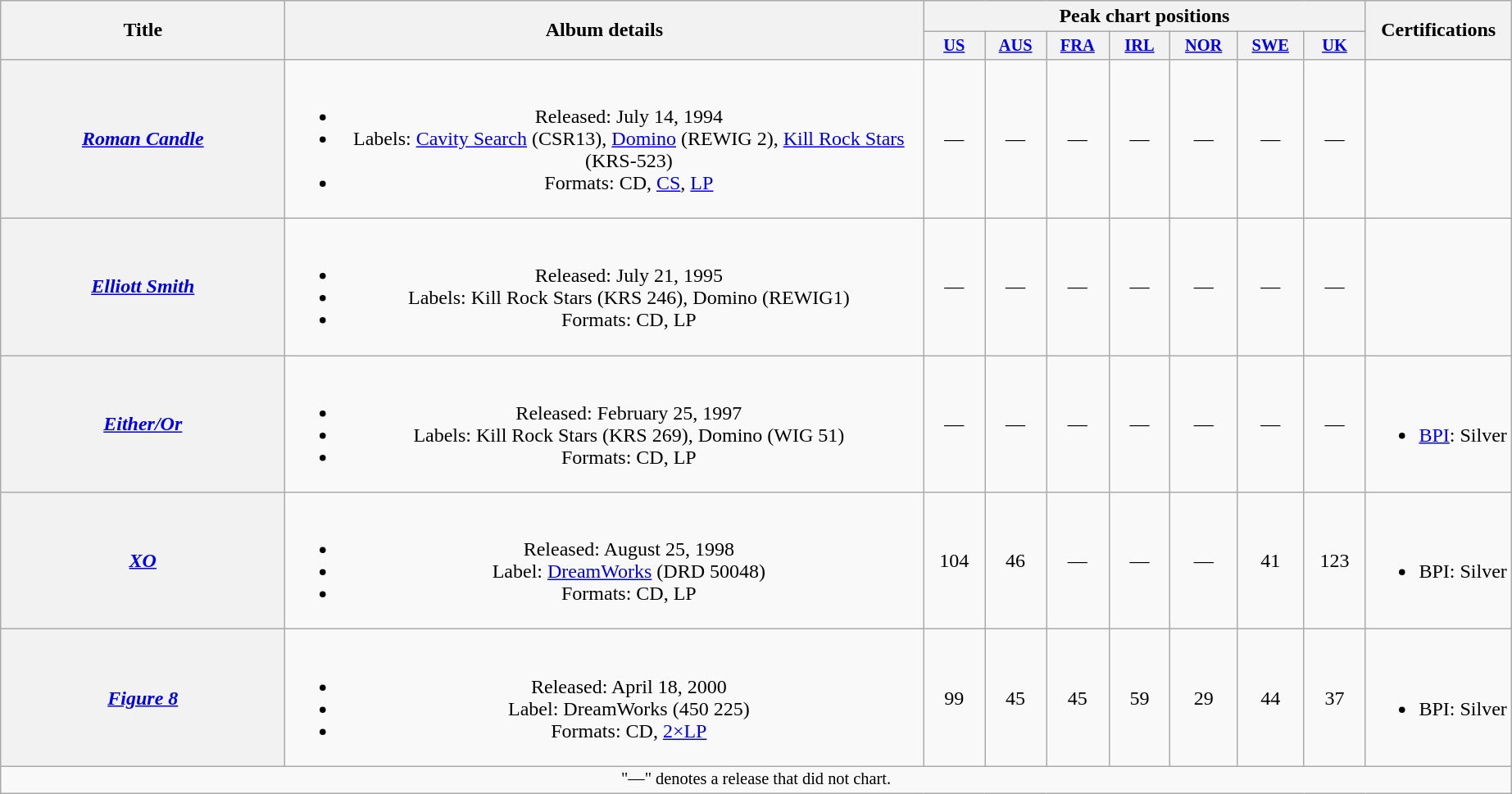<table class="wikitable plainrowheaders" style="text-align: center; ">
<tr>
<th scope="col" rowspan="2" style="width:14em;">Title</th>
<th scope="col" rowspan="2" style="width:32em;">Album details</th>
<th scope="col" colspan="7" style="width:22em;">Peak chart positions</th>
<th scope="col" rowspan="2">Certifications</th>
</tr>
<tr>
<th style="width:2em; font-size:85%;"><a href='#'>US</a><br></th>
<th style="width:2em; font-size:85%;"><a href='#'>AUS</a><br></th>
<th style="width:2em; font-size:85%;"><a href='#'>FRA</a><br></th>
<th style="width:2em; font-size:85%;"><a href='#'>IRL</a><br></th>
<th style="width:2em; font-size:85%;"><a href='#'>NOR</a><br></th>
<th style="width:2em; font-size:85%;"><a href='#'>SWE</a><br></th>
<th style="width:2em; font-size:85%;"><a href='#'>UK</a><br></th>
</tr>
<tr>
<th scope="row"><em><a href='#'>Roman Candle</a></em></th>
<td><br><ul><li>Released: July 14, 1994</li><li>Labels: <a href='#'>Cavity Search</a> (CSR13), <a href='#'>Domino</a> (REWIG 2), <a href='#'>Kill Rock Stars</a> (KRS-523)</li><li>Formats: CD, <a href='#'>CS</a>, <a href='#'>LP</a></li></ul></td>
<td style="text-align: center; ">—</td>
<td style="text-align: center; ">—</td>
<td style="text-align: center; ">—</td>
<td style="text-align: center; ">—</td>
<td style="text-align: center; ">—</td>
<td style="text-align: center; ">—</td>
<td style="text-align: center; ">—</td>
<td></td>
</tr>
<tr>
<th scope="row"><em><a href='#'>Elliott Smith</a></em></th>
<td><br><ul><li>Released: July 21, 1995</li><li>Labels: Kill Rock Stars (KRS 246), Domino (REWIG1)</li><li>Formats: CD, LP</li></ul></td>
<td style="text-align: center; ">—</td>
<td style="text-align: center; ">—</td>
<td style="text-align: center; ">—</td>
<td style="text-align: center; ">—</td>
<td style="text-align: center; ">—</td>
<td style="text-align: center; ">—</td>
<td style="text-align: center; ">—</td>
<td></td>
</tr>
<tr>
<th scope="row"><em><a href='#'>Either/Or</a></em></th>
<td><br><ul><li>Released: February 25, 1997</li><li>Labels: Kill Rock Stars (KRS 269), Domino (WIG 51)</li><li>Formats: CD, LP</li></ul></td>
<td style="text-align: center; ">—</td>
<td style="text-align: center; ">—</td>
<td style="text-align: center; ">—</td>
<td style="text-align: center; ">—</td>
<td style="text-align: center; ">—</td>
<td style="text-align: center; ">—</td>
<td style="text-align: center; ">—</td>
<td><br><ul><li><a href='#'>BPI</a>: Silver</li></ul></td>
</tr>
<tr>
<th scope="row"><em><a href='#'>XO</a></em></th>
<td><br><ul><li>Released: August 25, 1998</li><li>Label: <a href='#'>DreamWorks</a> (DRD 50048)</li><li>Formats: CD, LP</li></ul></td>
<td style="text-align: center; ">104</td>
<td style="text-align: center; ">46</td>
<td style="text-align: center; ">—</td>
<td style="text-align: center; ">—</td>
<td style="text-align: center; ">—</td>
<td style="text-align: center; ">41</td>
<td style="text-align: center; ">123</td>
<td><br><ul><li>BPI: Silver</li></ul></td>
</tr>
<tr>
<th scope="row"><em><a href='#'>Figure 8</a></em></th>
<td><br><ul><li>Released: April 18, 2000</li><li>Label: DreamWorks (450 225)</li><li>Formats: CD, <a href='#'>2×LP</a></li></ul></td>
<td style="text-align: center; ">99</td>
<td style="text-align: center; ">45</td>
<td style="text-align: center; ">45</td>
<td style="text-align: center; ">59</td>
<td style="text-align: center; ">29</td>
<td style="text-align: center; ">44</td>
<td style="text-align: center; ">37</td>
<td><br><ul><li>BPI: Silver</li></ul></td>
</tr>
<tr>
<td colspan="10" style="text-align: center; font-size:85%">"—" denotes a release that did not chart.</td>
</tr>
</table>
